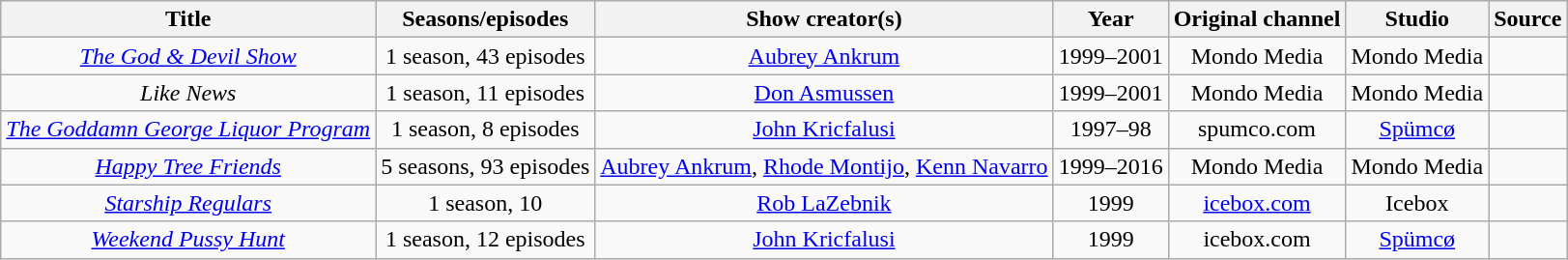<table style="text-align:center;" class="wikitable sortable">
<tr>
<th scope="col">Title</th>
<th scope="col">Seasons/episodes</th>
<th scope="col">Show creator(s)</th>
<th scope="col">Year</th>
<th scope="col">Original channel</th>
<th scope= "col">Studio</th>
<th scope= "col">Source</th>
</tr>
<tr>
<td><em><a href='#'>The God & Devil Show</a></em></td>
<td>1 season, 43 episodes</td>
<td><a href='#'>Aubrey Ankrum</a></td>
<td>1999–2001</td>
<td>Mondo Media</td>
<td>Mondo Media</td>
<td></td>
</tr>
<tr>
<td><em>Like News</em></td>
<td>1 season, 11 episodes</td>
<td><a href='#'>Don Asmussen</a></td>
<td>1999–2001</td>
<td>Mondo Media</td>
<td>Mondo Media</td>
<td></td>
</tr>
<tr>
<td><em><a href='#'>The Goddamn George Liquor Program</a></em></td>
<td>1 season, 8 episodes</td>
<td><a href='#'>John Kricfalusi</a></td>
<td>1997–98</td>
<td>spumco.com</td>
<td><a href='#'>Spümcø</a></td>
<td></td>
</tr>
<tr>
<td><em><a href='#'>Happy Tree Friends</a></em></td>
<td>5 seasons, 93 episodes</td>
<td><a href='#'>Aubrey Ankrum</a>, <a href='#'>Rhode Montijo</a>, <a href='#'>Kenn Navarro</a></td>
<td>1999–2016</td>
<td>Mondo Media</td>
<td>Mondo Media</td>
<td></td>
</tr>
<tr>
<td><em><a href='#'>Starship Regulars</a></em></td>
<td>1 season, 10</td>
<td><a href='#'>Rob LaZebnik</a></td>
<td>1999</td>
<td><a href='#'>icebox.com</a></td>
<td>Icebox</td>
<td></td>
</tr>
<tr>
<td><em><a href='#'>Weekend Pussy Hunt</a></em></td>
<td>1 season, 12 episodes</td>
<td><a href='#'>John Kricfalusi</a></td>
<td>1999</td>
<td>icebox.com</td>
<td><a href='#'>Spümcø</a></td>
<td></td>
</tr>
</table>
